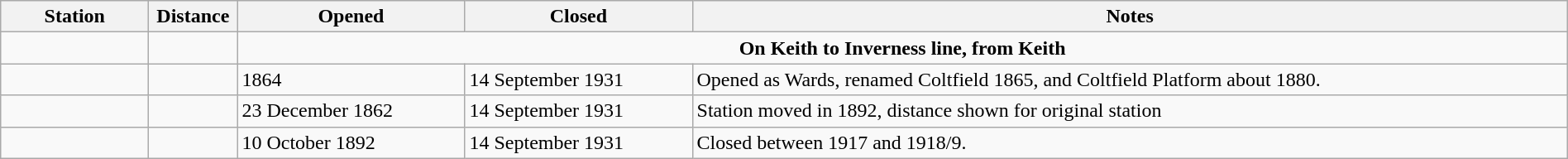<table class="wikitable" style="width:100%; margin-right:0;">
<tr>
<th scope="col" style="width:7em; text-align:center;">Station</th>
<th scope="col" style="width:4em; text-align:center;">Distance</th>
<th scope="col" style="width:11em;">Opened</th>
<th scope="col" style="width:11em;">Closed</th>
<th scope="col" class="unsortable">Notes</th>
</tr>
<tr>
<td></td>
<td></td>
<td colspan="3" style="text-align:center;"><strong>On Keith to Inverness line,  from Keith</strong></td>
</tr>
<tr>
<td></td>
<td></td>
<td>1864</td>
<td>14 September 1931</td>
<td>Opened as Wards, renamed Coltfield 1865, and Coltfield Platform about 1880.</td>
</tr>
<tr>
<td></td>
<td></td>
<td>23 December 1862</td>
<td>14 September 1931</td>
<td>Station moved in 1892, distance shown for original station</td>
</tr>
<tr>
<td></td>
<td></td>
<td>10 October 1892</td>
<td>14 September 1931</td>
<td>Closed between 1917 and 1918/9.</td>
</tr>
</table>
